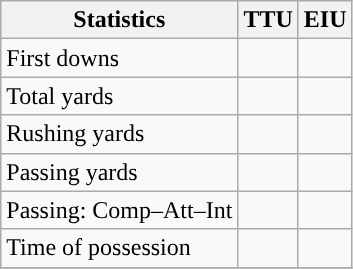<table class="wikitable" style="float: left;">
<tr>
<th>Statistics</th>
<th>TTU</th>
<th>EIU</th>
</tr>
<tr>
<td>First downs</td>
<td></td>
<td></td>
</tr>
<tr>
<td>Total yards</td>
<td></td>
<td></td>
</tr>
<tr>
<td>Rushing yards</td>
<td></td>
<td></td>
</tr>
<tr>
<td>Passing yards</td>
<td></td>
<td></td>
</tr>
<tr>
<td>Passing: Comp–Att–Int</td>
<td></td>
<td></td>
</tr>
<tr>
<td>Time of possession</td>
<td></td>
<td></td>
</tr>
<tr>
</tr>
</table>
